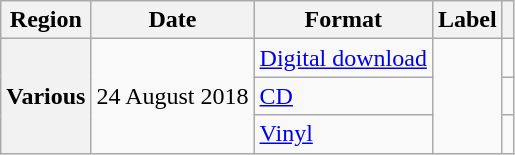<table class="wikitable plainrowheaders">
<tr>
<th>Region</th>
<th>Date</th>
<th>Format</th>
<th>Label</th>
<th></th>
</tr>
<tr>
<th scope="row" rowspan="3">Various</th>
<td rowspan="3">24 August 2018</td>
<td><a href='#'>Digital download</a></td>
<td rowspan="3"></td>
<td></td>
</tr>
<tr>
<td><a href='#'>CD</a></td>
<td></td>
</tr>
<tr>
<td><a href='#'>Vinyl</a></td>
<td></td>
</tr>
</table>
